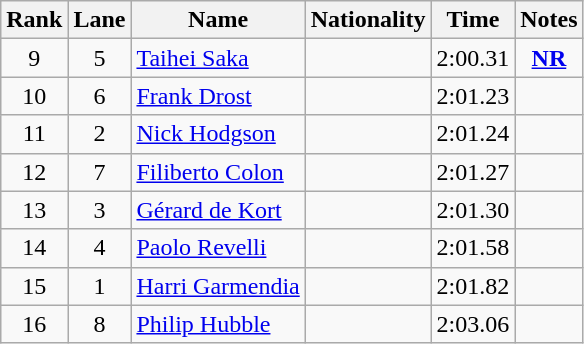<table class="wikitable sortable" style="text-align:center">
<tr>
<th>Rank</th>
<th>Lane</th>
<th>Name</th>
<th>Nationality</th>
<th>Time</th>
<th>Notes</th>
</tr>
<tr>
<td>9</td>
<td>5</td>
<td align=left><a href='#'>Taihei Saka</a></td>
<td align=left></td>
<td>2:00.31</td>
<td><strong><a href='#'>NR</a></strong></td>
</tr>
<tr>
<td>10</td>
<td>6</td>
<td align=left><a href='#'>Frank Drost</a></td>
<td align=left></td>
<td>2:01.23</td>
<td></td>
</tr>
<tr>
<td>11</td>
<td>2</td>
<td align=left><a href='#'>Nick Hodgson</a></td>
<td align=left></td>
<td>2:01.24</td>
<td></td>
</tr>
<tr>
<td>12</td>
<td>7</td>
<td align=left><a href='#'>Filiberto Colon</a></td>
<td align=left></td>
<td>2:01.27</td>
<td></td>
</tr>
<tr>
<td>13</td>
<td>3</td>
<td align=left><a href='#'>Gérard de Kort</a></td>
<td align=left></td>
<td>2:01.30</td>
<td></td>
</tr>
<tr>
<td>14</td>
<td>4</td>
<td align=left><a href='#'>Paolo Revelli</a></td>
<td align=left></td>
<td>2:01.58</td>
<td></td>
</tr>
<tr>
<td>15</td>
<td>1</td>
<td align=left><a href='#'>Harri Garmendia</a></td>
<td align=left></td>
<td>2:01.82</td>
<td></td>
</tr>
<tr>
<td>16</td>
<td>8</td>
<td align=left><a href='#'>Philip Hubble</a></td>
<td align=left></td>
<td>2:03.06</td>
<td></td>
</tr>
</table>
